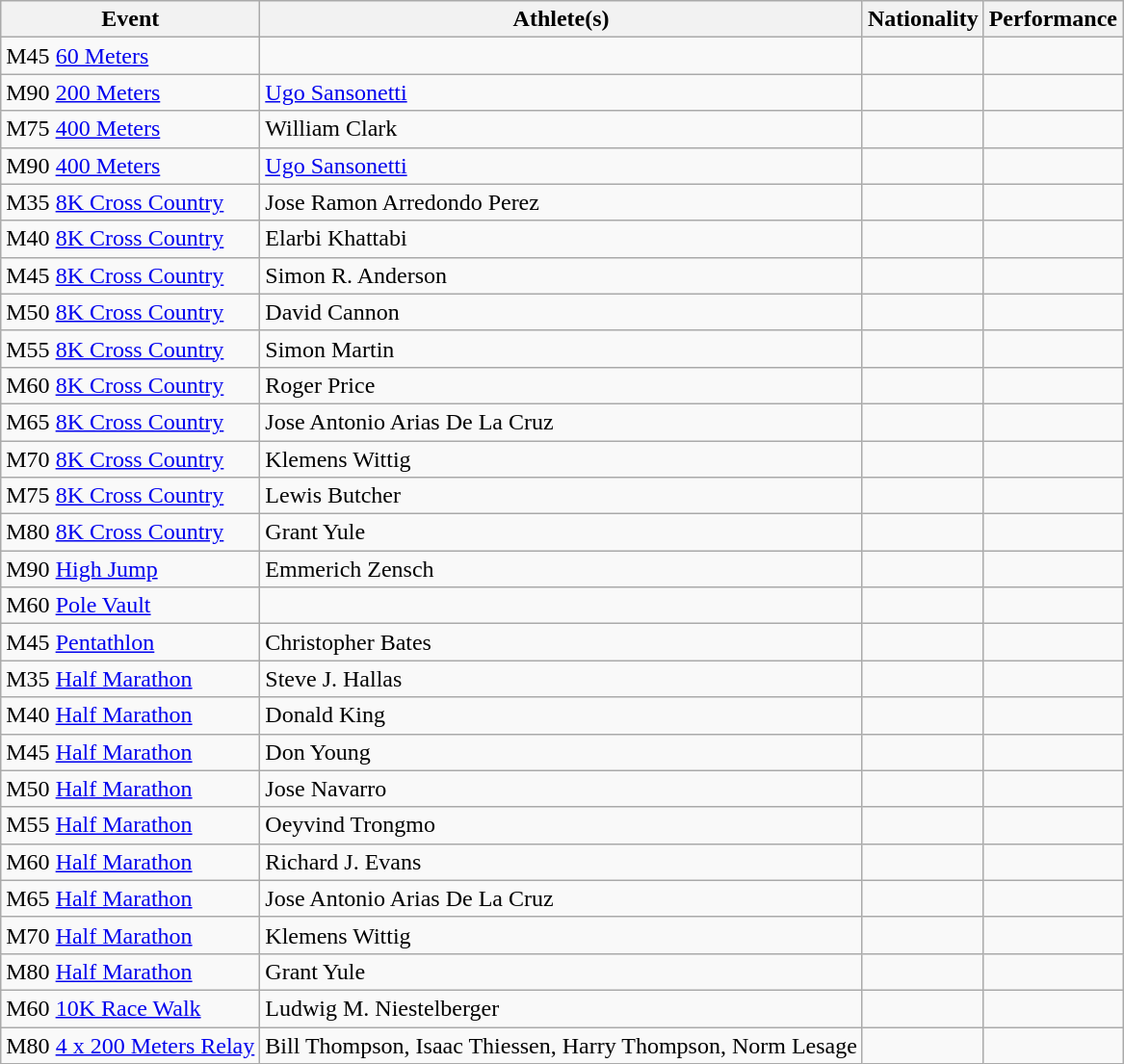<table class="wikitable">
<tr>
<th>Event</th>
<th>Athlete(s)</th>
<th>Nationality</th>
<th>Performance</th>
</tr>
<tr>
<td>M45 <a href='#'>60 Meters</a></td>
<td></td>
<td></td>
<td></td>
</tr>
<tr>
<td>M90 <a href='#'>200 Meters</a></td>
<td><a href='#'>Ugo Sansonetti</a></td>
<td></td>
<td></td>
</tr>
<tr>
<td>M75 <a href='#'>400 Meters</a></td>
<td>William Clark</td>
<td></td>
<td></td>
</tr>
<tr>
<td>M90 <a href='#'>400 Meters</a></td>
<td><a href='#'>Ugo Sansonetti</a></td>
<td></td>
<td></td>
</tr>
<tr>
<td>M35 <a href='#'>8K Cross Country</a></td>
<td>Jose Ramon Arredondo Perez</td>
<td></td>
<td></td>
</tr>
<tr>
<td>M40 <a href='#'>8K Cross Country</a></td>
<td>Elarbi Khattabi</td>
<td></td>
<td></td>
</tr>
<tr>
<td>M45 <a href='#'>8K Cross Country</a></td>
<td>Simon R. Anderson</td>
<td></td>
<td></td>
</tr>
<tr>
<td>M50 <a href='#'>8K Cross Country</a></td>
<td>David Cannon</td>
<td></td>
<td></td>
</tr>
<tr>
<td>M55 <a href='#'>8K Cross Country</a></td>
<td>Simon Martin</td>
<td></td>
<td></td>
</tr>
<tr>
<td>M60 <a href='#'>8K Cross Country</a></td>
<td>Roger Price</td>
<td></td>
<td></td>
</tr>
<tr>
<td>M65 <a href='#'>8K Cross Country</a></td>
<td>Jose Antonio Arias De La Cruz</td>
<td></td>
<td></td>
</tr>
<tr>
<td>M70 <a href='#'>8K Cross Country</a></td>
<td>Klemens Wittig</td>
<td></td>
<td></td>
</tr>
<tr>
<td>M75 <a href='#'>8K Cross Country</a></td>
<td>Lewis Butcher</td>
<td></td>
<td></td>
</tr>
<tr>
<td>M80 <a href='#'>8K Cross Country</a></td>
<td>Grant Yule</td>
<td></td>
<td></td>
</tr>
<tr>
<td>M90 <a href='#'>High Jump</a></td>
<td>Emmerich Zensch</td>
<td></td>
<td></td>
</tr>
<tr>
<td>M60 <a href='#'>Pole Vault</a></td>
<td></td>
<td></td>
<td></td>
</tr>
<tr>
<td>M45 <a href='#'>Pentathlon</a></td>
<td>Christopher Bates</td>
<td></td>
<td></td>
</tr>
<tr>
<td>M35 <a href='#'>Half Marathon</a></td>
<td>Steve J. Hallas</td>
<td></td>
<td></td>
</tr>
<tr>
<td>M40 <a href='#'>Half Marathon</a></td>
<td>Donald King</td>
<td></td>
<td></td>
</tr>
<tr>
<td>M45 <a href='#'>Half Marathon</a></td>
<td>Don Young</td>
<td></td>
<td></td>
</tr>
<tr>
<td>M50 <a href='#'>Half Marathon</a></td>
<td>Jose Navarro</td>
<td></td>
<td></td>
</tr>
<tr>
<td>M55 <a href='#'>Half Marathon</a></td>
<td>Oeyvind Trongmo</td>
<td></td>
<td></td>
</tr>
<tr>
<td>M60 <a href='#'>Half Marathon</a></td>
<td>Richard J. Evans</td>
<td></td>
<td></td>
</tr>
<tr>
<td>M65 <a href='#'>Half Marathon</a></td>
<td>Jose Antonio Arias De La Cruz</td>
<td></td>
<td></td>
</tr>
<tr>
<td>M70 <a href='#'>Half Marathon</a></td>
<td>Klemens Wittig</td>
<td></td>
<td></td>
</tr>
<tr>
<td>M80 <a href='#'>Half Marathon</a></td>
<td>Grant Yule</td>
<td></td>
<td></td>
</tr>
<tr>
<td>M60 <a href='#'>10K Race Walk</a></td>
<td>Ludwig M. Niestelberger</td>
<td></td>
<td></td>
</tr>
<tr>
<td>M80 <a href='#'>4 x 200 Meters Relay</a></td>
<td>Bill Thompson, Isaac Thiessen, Harry Thompson, Norm Lesage</td>
<td></td>
<td></td>
</tr>
</table>
